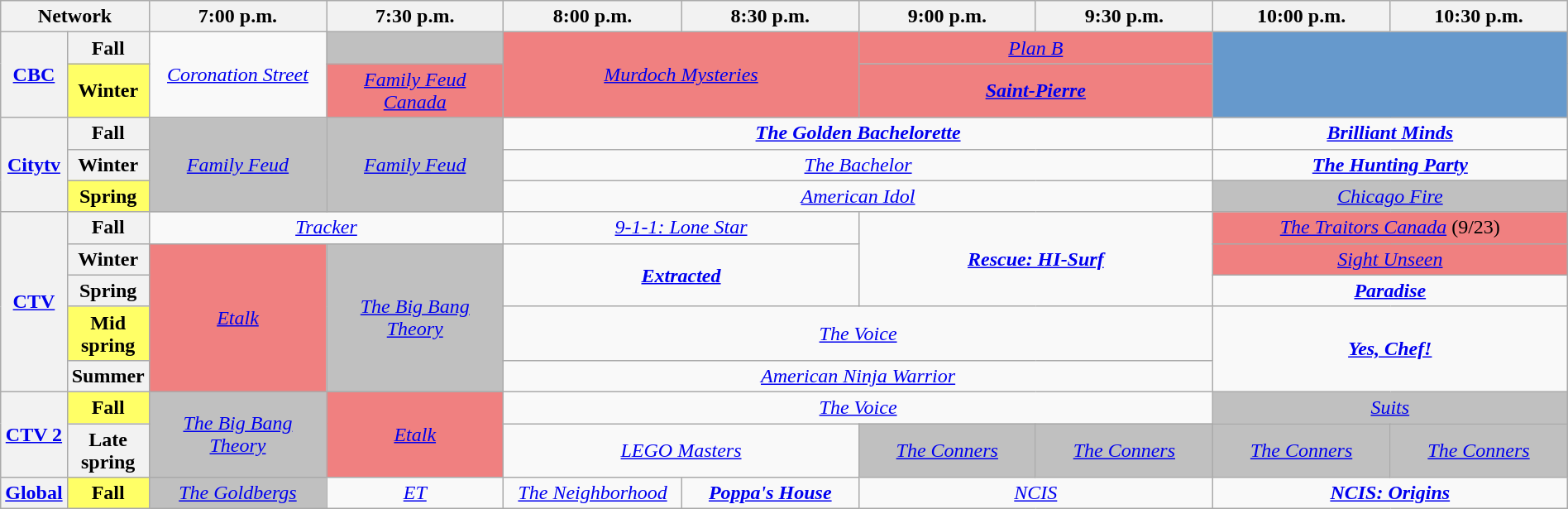<table class=wikitable style=width:100%;margin-right:0;text-align:center>
<tr>
<th style=width:8% colspan=2>Network</th>
<th style=width:11.5%>7:00 p.m.</th>
<th style=width:11.5%>7:30 p.m.</th>
<th style=width:11.5%>8:00 p.m.</th>
<th style=width:11.5%>8:30 p.m.</th>
<th style=width:11.5%>9:00 p.m.</th>
<th style=width:11.5%>9:30 p.m.</th>
<th style=width:11.5%>10:00 p.m.</th>
<th style=width:11.5%>10:30 p.m.</th>
</tr>
<tr>
<th rowspan=2><a href='#'>CBC</a></th>
<th>Fall</th>
<td rowspan=2><em><a href='#'>Coronation Street</a></em></td>
<td style=background:#C0C0C0> </td>
<td rowspan=2 colspan=2 style=background:#F08080><em><a href='#'>Murdoch Mysteries</a></em> </td>
<td colspan=2 style=background:#F08080><em><a href='#'>Plan B</a></em> </td>
<td rowspan=2 colspan=2 style=background:#6699CC></td>
</tr>
<tr>
<th style="background:#FFFF66;">Winter</th>
<td style=background:#F08080><em><a href='#'>Family Feud Canada</a></em> </td>
<td colspan=2 style=background:#F08080><strong><em><a href='#'>Saint-Pierre</a></em></strong> </td>
</tr>
<tr>
<th rowspan=3><a href='#'>Citytv</a></th>
<th>Fall</th>
<td style=background:#C0C0C0 rowspan=3><em><a href='#'>Family Feud</a></em> </td>
<td style=background:#C0C0C0 rowspan=3><em><a href='#'>Family Feud</a></em> </td>
<td colspan=4><strong><em><a href='#'>The Golden Bachelorette</a></em></strong> </td>
<td colspan=2><strong><em><a href='#'>Brilliant Minds</a></em></strong> </td>
</tr>
<tr>
<th>Winter</th>
<td colspan=4><em><a href='#'>The Bachelor</a></em></td>
<td colspan=2><strong><em><a href='#'>The Hunting Party</a></em></strong> </td>
</tr>
<tr>
<th style=background:#FFFF66>Spring</th>
<td colspan=4><em><a href='#'>American Idol</a></em></td>
<td style=background:#C0C0C0 colspan=2><em><a href='#'>Chicago Fire</a></em> </td>
</tr>
<tr>
<th rowspan=5><a href='#'>CTV</a></th>
<th>Fall</th>
<td colspan=2><em><a href='#'>Tracker</a></em> </td>
<td colspan=2><em><a href='#'>9-1-1: Lone Star</a></em> </td>
<td colspan=2 rowspan=3><strong><em><a href='#'>Rescue: HI-Surf</a></em></strong> </td>
<td colspan=2 style=background:#F08080><em><a href='#'>The Traitors Canada</a></em> (9/23)</td>
</tr>
<tr>
<th>Winter</th>
<td style=background:#F08080 rowspan=4><em><a href='#'>Etalk</a></em></td>
<td style=background:#C0C0C0 rowspan=4><em><a href='#'>The Big Bang Theory</a></em> </td>
<td colspan=2 rowspan=2><strong><em><a href='#'>Extracted</a></em></strong> </td>
<td colspan=2 style=background:#F08080><em><a href='#'>Sight Unseen</a></em> </td>
</tr>
<tr>
<th>Spring</th>
<td colspan=2><strong><em><a href='#'>Paradise</a></em></strong> </td>
</tr>
<tr>
<th style=background:#FFFF66>Mid spring</th>
<td colspan=4><em><a href='#'>The Voice</a></em></td>
<td colspan=2 rowspan=2><strong><em><a href='#'>Yes, Chef!</a></em></strong></td>
</tr>
<tr>
<th>Summer</th>
<td colspan=4><em><a href='#'>American Ninja Warrior</a></em> </td>
</tr>
<tr>
<th rowspan=2><a href='#'>CTV 2</a></th>
<th style=background:#FFFF66>Fall</th>
<td style=background:#C0C0C0 rowspan=2><em><a href='#'>The Big Bang Theory</a></em> </td>
<td style=background:#F08080 rowspan=2><em><a href='#'>Etalk</a></em></td>
<td colspan=4><em><a href='#'>The Voice</a></em> </td>
<td style=background:#C0C0C0 colspan=2><em><a href='#'>Suits</a></em> </td>
</tr>
<tr>
<th>Late spring</th>
<td colspan=2><em><a href='#'>LEGO Masters</a></em></td>
<td style=background:#C0C0C0><em><a href='#'>The Conners</a></em> </td>
<td style=background:#C0C0C0><em><a href='#'>The Conners</a></em> </td>
<td style=background:#C0C0C0><em><a href='#'>The Conners</a></em> </td>
<td style=background:#C0C0C0><em><a href='#'>The Conners</a></em> </td>
</tr>
<tr>
<th><a href='#'>Global</a></th>
<th style="background:#FFFF66;">Fall</th>
<td style=background:#C0C0C0><em><a href='#'>The Goldbergs</a></em> </td>
<td><em><a href='#'>ET</a></em></td>
<td><a href='#'><em>The Neighborhood</em></a> </td>
<td><strong><em><a href='#'>Poppa's House</a></em></strong> </td>
<td colspan=2><a href='#'><em>NCIS</em></a> </td>
<td colspan=2><strong><em><a href='#'>NCIS: Origins</a></em></strong> </td>
</tr>
</table>
